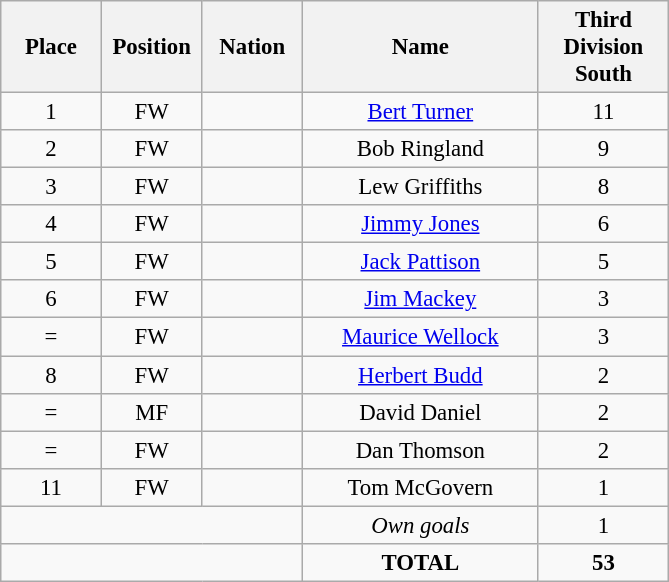<table class="wikitable" style="font-size: 95%; text-align: center;">
<tr>
<th width=60>Place</th>
<th width=60>Position</th>
<th width=60>Nation</th>
<th width=150>Name</th>
<th width=80>Third Division South</th>
</tr>
<tr>
<td>1</td>
<td>FW</td>
<td></td>
<td><a href='#'>Bert Turner</a></td>
<td>11</td>
</tr>
<tr>
<td>2</td>
<td>FW</td>
<td></td>
<td>Bob Ringland</td>
<td>9</td>
</tr>
<tr>
<td>3</td>
<td>FW</td>
<td></td>
<td>Lew Griffiths</td>
<td>8</td>
</tr>
<tr>
<td>4</td>
<td>FW</td>
<td></td>
<td><a href='#'>Jimmy Jones</a></td>
<td>6</td>
</tr>
<tr>
<td>5</td>
<td>FW</td>
<td></td>
<td><a href='#'>Jack Pattison</a></td>
<td>5</td>
</tr>
<tr>
<td>6</td>
<td>FW</td>
<td></td>
<td><a href='#'>Jim Mackey</a></td>
<td>3</td>
</tr>
<tr>
<td>=</td>
<td>FW</td>
<td></td>
<td><a href='#'>Maurice Wellock</a></td>
<td>3</td>
</tr>
<tr>
<td>8</td>
<td>FW</td>
<td></td>
<td><a href='#'>Herbert Budd</a></td>
<td>2</td>
</tr>
<tr>
<td>=</td>
<td>MF</td>
<td></td>
<td>David Daniel</td>
<td>2</td>
</tr>
<tr>
<td>=</td>
<td>FW</td>
<td></td>
<td>Dan Thomson</td>
<td>2</td>
</tr>
<tr>
<td>11</td>
<td>FW</td>
<td></td>
<td>Tom McGovern</td>
<td>1</td>
</tr>
<tr>
<td colspan="3"></td>
<td><em>Own goals</em></td>
<td>1</td>
</tr>
<tr>
<td colspan="3"></td>
<td><strong>TOTAL</strong></td>
<td><strong>53</strong></td>
</tr>
</table>
